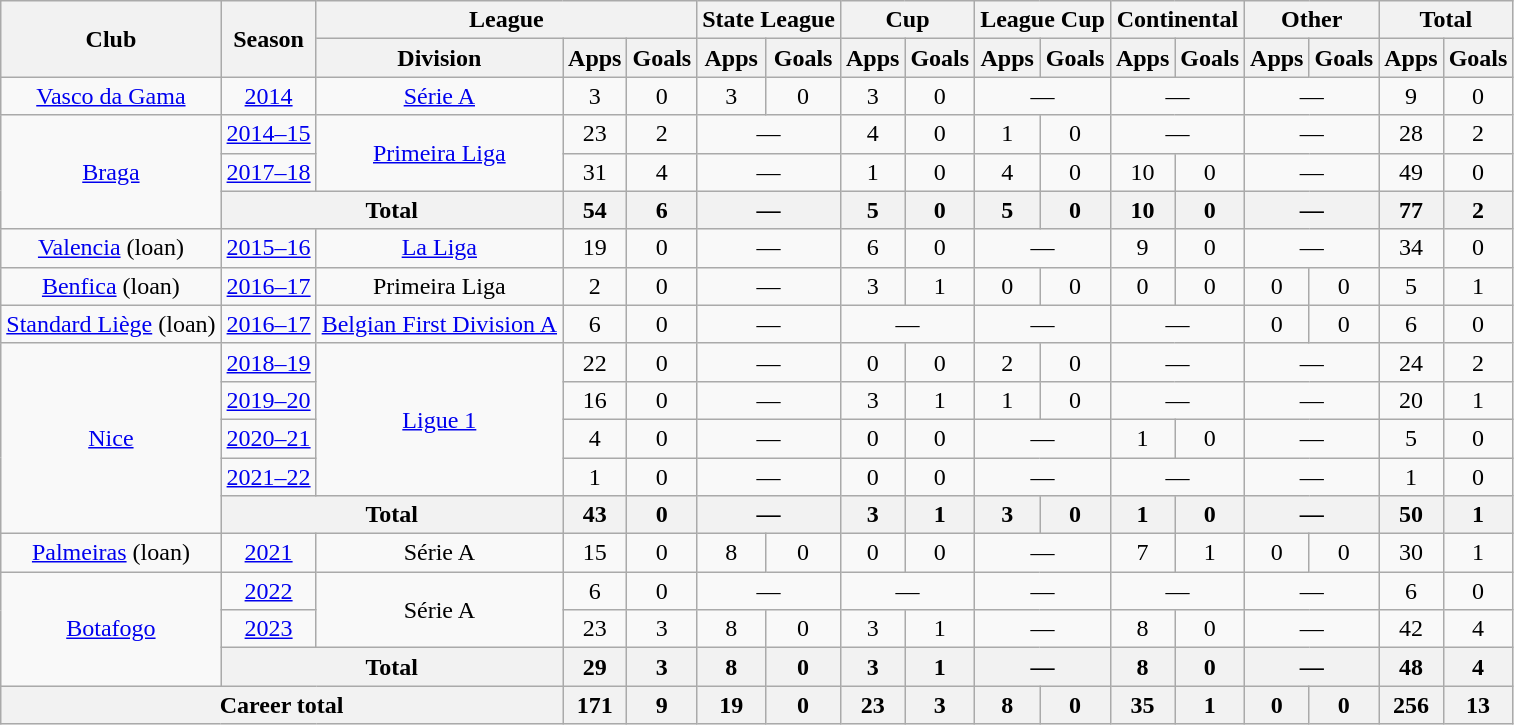<table class="wikitable" style="text-align:center;">
<tr>
<th rowspan=2>Club</th>
<th rowspan=2>Season</th>
<th colspan=3>League</th>
<th colspan=2>State League</th>
<th colspan=2>Cup</th>
<th colspan=2>League Cup</th>
<th colspan=2>Continental</th>
<th colspan=2>Other</th>
<th colspan=2>Total</th>
</tr>
<tr>
<th>Division</th>
<th>Apps</th>
<th>Goals</th>
<th>Apps</th>
<th>Goals</th>
<th>Apps</th>
<th>Goals</th>
<th>Apps</th>
<th>Goals</th>
<th>Apps</th>
<th>Goals</th>
<th>Apps</th>
<th>Goals</th>
<th>Apps</th>
<th>Goals</th>
</tr>
<tr>
<td><a href='#'>Vasco da Gama</a></td>
<td><a href='#'>2014</a></td>
<td><a href='#'>Série A</a></td>
<td>3</td>
<td>0</td>
<td>3</td>
<td>0</td>
<td>3</td>
<td>0</td>
<td colspan="2">—</td>
<td colspan="2">—</td>
<td colspan="2">—</td>
<td>9</td>
<td>0</td>
</tr>
<tr>
<td rowspan="3"><a href='#'>Braga</a></td>
<td><a href='#'>2014–15</a></td>
<td rowspan="2"><a href='#'>Primeira Liga</a></td>
<td>23</td>
<td>2</td>
<td colspan="2">—</td>
<td>4</td>
<td>0</td>
<td>1</td>
<td>0</td>
<td colspan="2">—</td>
<td colspan="2">—</td>
<td>28</td>
<td>2</td>
</tr>
<tr>
<td><a href='#'>2017–18</a></td>
<td>31</td>
<td>4</td>
<td colspan="2">—</td>
<td>1</td>
<td>0</td>
<td>4</td>
<td>0</td>
<td>10</td>
<td>0</td>
<td colspan="2">—</td>
<td>49</td>
<td>0</td>
</tr>
<tr>
<th colspan=2>Total</th>
<th>54</th>
<th>6</th>
<th colspan="2">—</th>
<th>5</th>
<th>0</th>
<th>5</th>
<th>0</th>
<th>10</th>
<th>0</th>
<th colspan="2">—</th>
<th>77</th>
<th>2</th>
</tr>
<tr>
<td><a href='#'>Valencia</a> (loan)</td>
<td><a href='#'>2015–16</a></td>
<td><a href='#'>La Liga</a></td>
<td>19</td>
<td>0</td>
<td colspan="2">—</td>
<td>6</td>
<td>0</td>
<td colspan="2">—</td>
<td>9</td>
<td>0</td>
<td colspan="2">—</td>
<td>34</td>
<td>0</td>
</tr>
<tr>
<td><a href='#'>Benfica</a> (loan)</td>
<td><a href='#'>2016–17</a></td>
<td>Primeira Liga</td>
<td>2</td>
<td>0</td>
<td colspan="2">—</td>
<td>3</td>
<td>1</td>
<td>0</td>
<td>0</td>
<td>0</td>
<td>0</td>
<td>0</td>
<td>0</td>
<td>5</td>
<td>1</td>
</tr>
<tr>
<td><a href='#'>Standard Liège</a> (loan)</td>
<td><a href='#'>2016–17</a></td>
<td><a href='#'>Belgian First Division A</a></td>
<td>6</td>
<td>0</td>
<td colspan="2">—</td>
<td colspan="2">—</td>
<td colspan="2">—</td>
<td colspan="2">—</td>
<td>0</td>
<td>0</td>
<td>6</td>
<td>0</td>
</tr>
<tr>
<td rowspan="5"><a href='#'>Nice</a></td>
<td><a href='#'>2018–19</a></td>
<td rowspan="4"><a href='#'>Ligue 1</a></td>
<td>22</td>
<td>0</td>
<td colspan="2">—</td>
<td>0</td>
<td>0</td>
<td>2</td>
<td>0</td>
<td colspan="2">—</td>
<td colspan="2">—</td>
<td>24</td>
<td>2</td>
</tr>
<tr>
<td><a href='#'>2019–20</a></td>
<td>16</td>
<td>0</td>
<td colspan="2">—</td>
<td>3</td>
<td>1</td>
<td>1</td>
<td>0</td>
<td colspan="2">—</td>
<td colspan="2">—</td>
<td>20</td>
<td>1</td>
</tr>
<tr>
<td><a href='#'>2020–21</a></td>
<td>4</td>
<td>0</td>
<td colspan="2">—</td>
<td>0</td>
<td>0</td>
<td colspan="2">—</td>
<td>1</td>
<td>0</td>
<td colspan="2">—</td>
<td>5</td>
<td>0</td>
</tr>
<tr>
<td><a href='#'>2021–22</a></td>
<td>1</td>
<td>0</td>
<td colspan="2">—</td>
<td>0</td>
<td>0</td>
<td colspan="2">—</td>
<td colspan="2">—</td>
<td colspan="2">—</td>
<td>1</td>
<td>0</td>
</tr>
<tr>
<th colspan=2>Total</th>
<th>43</th>
<th>0</th>
<th colspan="2">—</th>
<th>3</th>
<th>1</th>
<th>3</th>
<th>0</th>
<th>1</th>
<th>0</th>
<th colspan="2">—</th>
<th>50</th>
<th>1</th>
</tr>
<tr>
<td><a href='#'>Palmeiras</a> (loan)</td>
<td><a href='#'>2021</a></td>
<td>Série A</td>
<td>15</td>
<td>0</td>
<td>8</td>
<td>0</td>
<td>0</td>
<td>0</td>
<td colspan="2">—</td>
<td>7</td>
<td>1</td>
<td>0</td>
<td>0</td>
<td>30</td>
<td>1</td>
</tr>
<tr>
<td rowspan="3"><a href='#'>Botafogo</a></td>
<td><a href='#'>2022</a></td>
<td rowspan="2">Série A</td>
<td>6</td>
<td>0</td>
<td colspan="2">—</td>
<td colspan="2">—</td>
<td colspan="2">—</td>
<td colspan="2">—</td>
<td colspan="2">—</td>
<td>6</td>
<td>0</td>
</tr>
<tr>
<td><a href='#'>2023</a></td>
<td>23</td>
<td>3</td>
<td>8</td>
<td>0</td>
<td>3</td>
<td>1</td>
<td colspan="2">—</td>
<td>8</td>
<td>0</td>
<td colspan="2">—</td>
<td>42</td>
<td>4</td>
</tr>
<tr>
<th colspan=2>Total</th>
<th>29</th>
<th>3</th>
<th>8</th>
<th>0</th>
<th>3</th>
<th>1</th>
<th colspan="2">—</th>
<th>8</th>
<th>0</th>
<th colspan="2">—</th>
<th>48</th>
<th>4</th>
</tr>
<tr>
<th colspan=3>Career total</th>
<th>171</th>
<th>9</th>
<th>19</th>
<th>0</th>
<th>23</th>
<th>3</th>
<th>8</th>
<th>0</th>
<th>35</th>
<th>1</th>
<th>0</th>
<th>0</th>
<th>256</th>
<th>13</th>
</tr>
</table>
